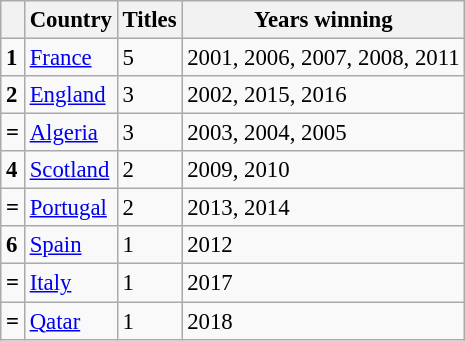<table class="wikitable plainrowheaders sortable" style="text-align:left;font-size:95%">
<tr>
<th></th>
<th>Country</th>
<th>Titles</th>
<th>Years winning</th>
</tr>
<tr>
<td style="font-weight:bold;">1</td>
<td> <a href='#'>France</a></td>
<td>5</td>
<td>2001, 2006, 2007, 2008, 2011</td>
</tr>
<tr>
<td style="font-weight:bold;">2</td>
<td> <a href='#'>England</a></td>
<td>3</td>
<td>2002, 2015, 2016</td>
</tr>
<tr>
<td style="font-weight:bold;">=</td>
<td> <a href='#'>Algeria</a></td>
<td>3</td>
<td>2003, 2004, 2005</td>
</tr>
<tr>
<td style="font-weight:bold;">4</td>
<td> <a href='#'>Scotland</a></td>
<td>2</td>
<td>2009, 2010</td>
</tr>
<tr>
<td style="font-weight:bold;">=</td>
<td> <a href='#'>Portugal</a></td>
<td>2</td>
<td>2013, 2014</td>
</tr>
<tr>
<td style="font-weight:bold;">6</td>
<td> <a href='#'>Spain</a></td>
<td>1</td>
<td>2012</td>
</tr>
<tr>
<td style="font-weight:bold;">=</td>
<td> <a href='#'>Italy</a></td>
<td>1</td>
<td>2017</td>
</tr>
<tr>
<td style="font-weight:bold;">=</td>
<td> <a href='#'>Qatar</a></td>
<td>1</td>
<td>2018</td>
</tr>
</table>
